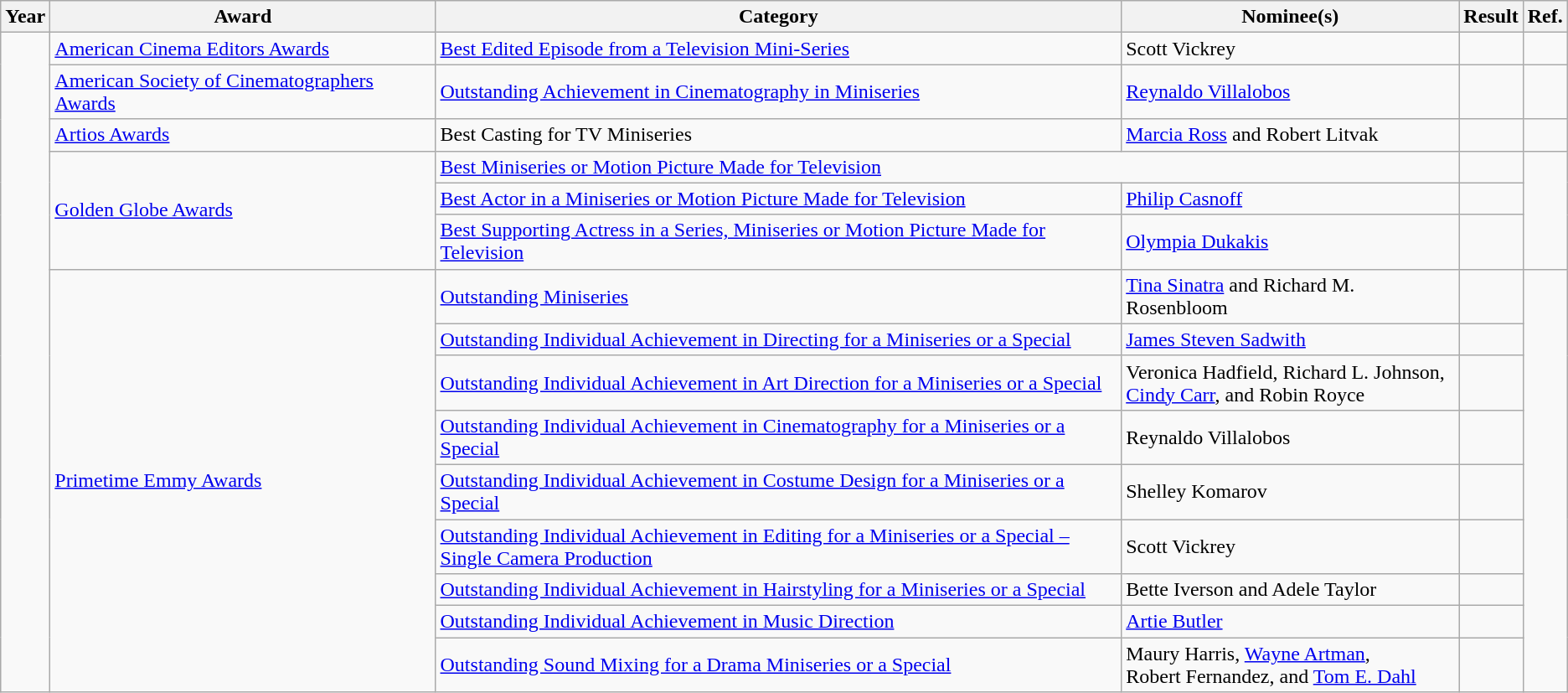<table class="wikitable sortable">
<tr>
<th>Year</th>
<th>Award</th>
<th>Category</th>
<th>Nominee(s)</th>
<th>Result</th>
<th>Ref.</th>
</tr>
<tr>
<td rowspan="20"></td>
<td><a href='#'>American Cinema Editors Awards</a></td>
<td><a href='#'>Best Edited Episode from a Television Mini-Series</a></td>
<td>Scott Vickrey </td>
<td></td>
<td align="center"></td>
</tr>
<tr>
<td><a href='#'>American Society of Cinematographers Awards</a></td>
<td><a href='#'>Outstanding Achievement in Cinematography in Miniseries</a></td>
<td><a href='#'>Reynaldo Villalobos</a></td>
<td></td>
<td align="center"></td>
</tr>
<tr>
<td><a href='#'>Artios Awards</a></td>
<td>Best Casting for TV Miniseries</td>
<td><a href='#'>Marcia Ross</a> and Robert Litvak</td>
<td></td>
<td align="center"></td>
</tr>
<tr>
<td rowspan="3"><a href='#'>Golden Globe Awards</a></td>
<td colspan="2"><a href='#'>Best Miniseries or Motion Picture Made for Television</a></td>
<td></td>
<td align="center" rowspan="3"></td>
</tr>
<tr>
<td><a href='#'>Best Actor in a Miniseries or Motion Picture Made for Television</a></td>
<td><a href='#'>Philip Casnoff</a></td>
<td></td>
</tr>
<tr>
<td><a href='#'>Best Supporting Actress in a Series, Miniseries or Motion Picture Made for Television</a></td>
<td><a href='#'>Olympia Dukakis</a></td>
<td></td>
</tr>
<tr>
<td rowspan="9"><a href='#'>Primetime Emmy Awards</a></td>
<td><a href='#'>Outstanding Miniseries</a></td>
<td><a href='#'>Tina Sinatra</a> and Richard M. Rosenbloom</td>
<td></td>
<td align="center" rowspan="12"> <br>  <br> </td>
</tr>
<tr>
<td><a href='#'>Outstanding Individual Achievement in Directing for a Miniseries or a Special</a></td>
<td><a href='#'>James Steven Sadwith</a></td>
<td></td>
</tr>
<tr>
<td><a href='#'>Outstanding Individual Achievement in Art Direction for a Miniseries or a Special</a></td>
<td>Veronica Hadfield, Richard L. Johnson, <br> <a href='#'>Cindy Carr</a>, and Robin Royce </td>
<td></td>
</tr>
<tr>
<td><a href='#'>Outstanding Individual Achievement in Cinematography for a Miniseries or a Special</a></td>
<td>Reynaldo Villalobos </td>
<td></td>
</tr>
<tr>
<td><a href='#'>Outstanding Individual Achievement in Costume Design for a Miniseries or a Special</a></td>
<td>Shelley Komarov </td>
<td></td>
</tr>
<tr>
<td><a href='#'>Outstanding Individual Achievement in Editing for a Miniseries or a Special – <br> Single Camera Production</a></td>
<td>Scott Vickrey </td>
<td></td>
</tr>
<tr>
<td><a href='#'>Outstanding Individual Achievement in Hairstyling for a Miniseries or a Special</a></td>
<td>Bette Iverson and Adele Taylor </td>
<td></td>
</tr>
<tr>
<td><a href='#'>Outstanding Individual Achievement in Music Direction</a></td>
<td><a href='#'>Artie Butler</a> </td>
<td></td>
</tr>
<tr>
<td><a href='#'>Outstanding Sound Mixing for a Drama Miniseries or a Special</a></td>
<td>Maury Harris, <a href='#'>Wayne Artman</a>, <br> Robert Fernandez, and <a href='#'>Tom E. Dahl</a> <br> </td>
<td></td>
</tr>
</table>
